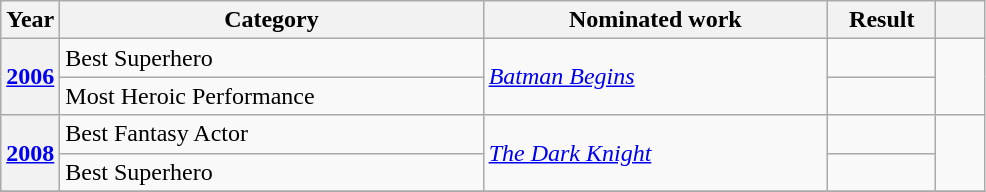<table class="wikitable sortable">
<tr>
<th style="width:6%;" scope="col">Year</th>
<th style="width:43%;" scope="col">Category</th>
<th style="width:35%;" scope="col">Nominated work</th>
<th style="width:11%;" scope="col">Result</th>
<th style="width:5%;" scope="col" class="unsortable"></th>
</tr>
<tr>
<th scope="row" style="text-align:center;" rowspan="2"><a href='#'>2006</a></th>
<td>Best Superhero</td>
<td rowspan="2"><em><a href='#'>Batman Begins</a></em></td>
<td></td>
<td style="text-align:center;" rowspan="2"></td>
</tr>
<tr>
<td>Most Heroic Performance</td>
<td></td>
</tr>
<tr>
<th scope="row" style="text-align:center;" rowspan="2"><a href='#'>2008</a></th>
<td>Best Fantasy Actor</td>
<td rowspan="2"><em><a href='#'>The Dark Knight</a></em></td>
<td></td>
<td style="text-align:center;" rowspan="2"><br></td>
</tr>
<tr>
<td>Best Superhero</td>
<td></td>
</tr>
<tr>
</tr>
</table>
